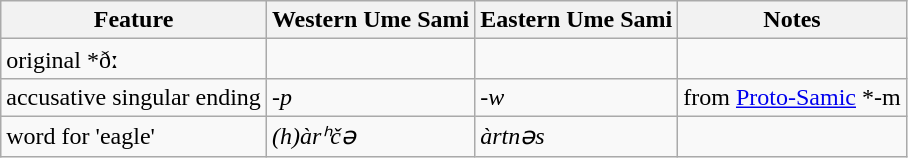<table class="wikitable">
<tr>
<th>Feature</th>
<th>Western Ume Sami</th>
<th>Eastern Ume Sami</th>
<th>Notes</th>
</tr>
<tr>
<td>original *ðː</td>
<td></td>
<td></td>
<td></td>
</tr>
<tr>
<td>accusative singular ending</td>
<td><em>-p</em></td>
<td><em>-w</em></td>
<td>from <a href='#'>Proto-Samic</a> *-m</td>
</tr>
<tr>
<td>word for 'eagle'</td>
<td><em>(h)àrʰčə</em></td>
<td><em>àrtnəs</em></td>
<td></td>
</tr>
</table>
